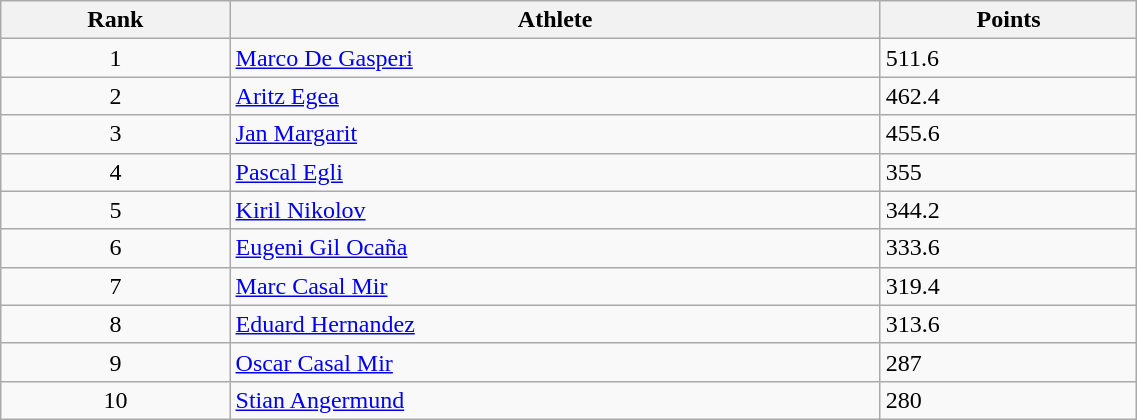<table class="wikitable" width=60% style="font-size:100%; text-align:keft;">
<tr>
<th>Rank</th>
<th>Athlete</th>
<th>Points</th>
</tr>
<tr>
<td align=center>1</td>
<td> <a href='#'>Marco De Gasperi</a></td>
<td>511.6</td>
</tr>
<tr>
<td align=center>2</td>
<td> <a href='#'>Aritz Egea</a></td>
<td>462.4</td>
</tr>
<tr>
<td align=center>3</td>
<td> <a href='#'>Jan Margarit</a></td>
<td>455.6</td>
</tr>
<tr>
<td align=center>4</td>
<td> <a href='#'>Pascal Egli</a></td>
<td>355</td>
</tr>
<tr>
<td align=center>5</td>
<td> <a href='#'>Kiril Nikolov</a></td>
<td>344.2</td>
</tr>
<tr>
<td align=center>6</td>
<td> <a href='#'>Eugeni Gil Ocaña</a></td>
<td>333.6</td>
</tr>
<tr>
<td align=center>7</td>
<td> <a href='#'>Marc Casal Mir</a></td>
<td>319.4</td>
</tr>
<tr>
<td align=center>8</td>
<td> <a href='#'>Eduard Hernandez</a></td>
<td>313.6</td>
</tr>
<tr>
<td align=center>9</td>
<td> <a href='#'>Oscar Casal Mir</a></td>
<td>287</td>
</tr>
<tr>
<td align=center>10</td>
<td> <a href='#'>Stian Angermund</a></td>
<td>280</td>
</tr>
</table>
